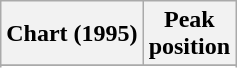<table class="wikitable sortable">
<tr>
<th>Chart (1995)</th>
<th>Peak<br>position</th>
</tr>
<tr>
</tr>
<tr>
</tr>
<tr>
</tr>
</table>
